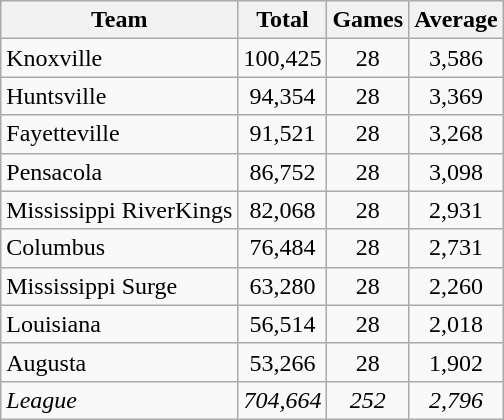<table class="wikitable">
<tr>
<th>Team</th>
<th>Total</th>
<th>Games</th>
<th>Average</th>
</tr>
<tr align=center>
<td align=left>Knoxville</td>
<td>100,425</td>
<td>28</td>
<td>3,586</td>
</tr>
<tr align=center>
<td align=left>Huntsville</td>
<td>94,354</td>
<td>28</td>
<td>3,369</td>
</tr>
<tr align=center>
<td align=left>Fayetteville</td>
<td>91,521</td>
<td>28</td>
<td>3,268</td>
</tr>
<tr align=center>
<td align=left>Pensacola</td>
<td>86,752</td>
<td>28</td>
<td>3,098</td>
</tr>
<tr align=center>
<td align=left>Mississippi RiverKings</td>
<td>82,068</td>
<td>28</td>
<td>2,931</td>
</tr>
<tr align=center>
<td align=left>Columbus</td>
<td>76,484</td>
<td>28</td>
<td>2,731</td>
</tr>
<tr align=center>
<td align=left>Mississippi Surge</td>
<td>63,280</td>
<td>28</td>
<td>2,260</td>
</tr>
<tr align=center>
<td align=left>Louisiana</td>
<td>56,514</td>
<td>28</td>
<td>2,018</td>
</tr>
<tr align=center>
<td align=left>Augusta</td>
<td>53,266</td>
<td>28</td>
<td>1,902</td>
</tr>
<tr align=center>
<td align=left><em>League</em></td>
<td><em>704,664</em></td>
<td><em>252</em></td>
<td><em>2,796</em></td>
</tr>
</table>
